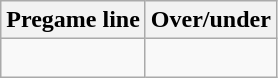<table class="wikitable">
<tr align="center">
<th style=>Pregame line</th>
<th style=>Over/under</th>
</tr>
<tr align="center">
<td> </td>
<td> </td>
</tr>
</table>
